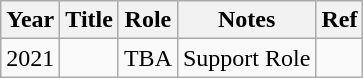<table class="wikitable">
<tr>
<th>Year</th>
<th>Title</th>
<th>Role</th>
<th>Notes</th>
<th>Ref</th>
</tr>
<tr>
<td>2021</td>
<td> </td>
<td>TBA</td>
<td>Support Role</td>
<td></td>
</tr>
</table>
